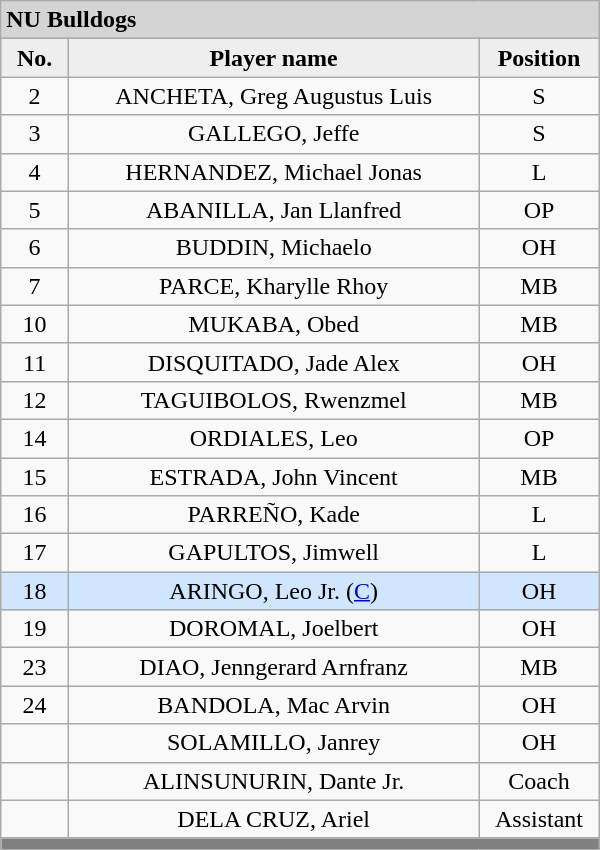<table class='wikitable mw-collapsible mw-collapsed' style='text-align: center; font-size: 100%; width: 400px; border: none;'>
<tr>
<th style="background:#D4D4D4; text-align:left;" colspan=3> NU Bulldogs</th>
</tr>
<tr style="background:#EEEEEE; font-weight:bold;">
<td width=5%>No.</td>
<td width=40%>Player name</td>
<td width=5%>Position</td>
</tr>
<tr>
<td>2</td>
<td>ANCHETA, Greg Augustus Luis</td>
<td>S</td>
</tr>
<tr>
<td>3</td>
<td>GALLEGO, Jeffe</td>
<td>S</td>
</tr>
<tr>
<td>4</td>
<td>HERNANDEZ, Michael Jonas</td>
<td>L</td>
</tr>
<tr>
<td>5</td>
<td>ABANILLA, Jan Llanfred</td>
<td>OP</td>
</tr>
<tr>
<td>6</td>
<td>BUDDIN, Michaelo</td>
<td>OH</td>
</tr>
<tr>
<td>7</td>
<td>PARCE, Kharylle Rhoy</td>
<td>MB</td>
</tr>
<tr>
<td>10</td>
<td>MUKABA, Obed</td>
<td>MB</td>
</tr>
<tr>
<td>11</td>
<td>DISQUITADO, Jade Alex</td>
<td>OH</td>
</tr>
<tr>
<td>12</td>
<td>TAGUIBOLOS, Rwenzmel</td>
<td>MB</td>
</tr>
<tr>
<td>14</td>
<td>ORDIALES, Leo</td>
<td>OP</td>
</tr>
<tr>
<td>15</td>
<td>ESTRADA, John Vincent</td>
<td>MB</td>
</tr>
<tr>
<td>16</td>
<td>PARREÑO, Kade</td>
<td>L</td>
</tr>
<tr>
<td>17</td>
<td>GAPULTOS, Jimwell</td>
<td>L</td>
</tr>
<tr style="background: #D0E6FF">
<td>18</td>
<td>ARINGO, Leo Jr. (<a href='#'>C</a>)</td>
<td>OH</td>
</tr>
<tr>
<td>19</td>
<td>DOROMAL, Joelbert</td>
<td>OH</td>
</tr>
<tr>
<td>23</td>
<td>DIAO, Jenngerard Arnfranz</td>
<td>MB</td>
</tr>
<tr>
<td>24</td>
<td>BANDOLA, Mac Arvin</td>
<td>OH</td>
</tr>
<tr>
<td></td>
<td>SOLAMILLO, Janrey</td>
<td>OH</td>
</tr>
<tr>
<td></td>
<td>ALINSUNURIN, Dante Jr.</td>
<td>Coach</td>
</tr>
<tr>
<td></td>
<td>DELA CRUZ, Ariel</td>
<td>Assistant</td>
</tr>
<tr>
<th style='background: grey;' colspan=3></th>
</tr>
</table>
